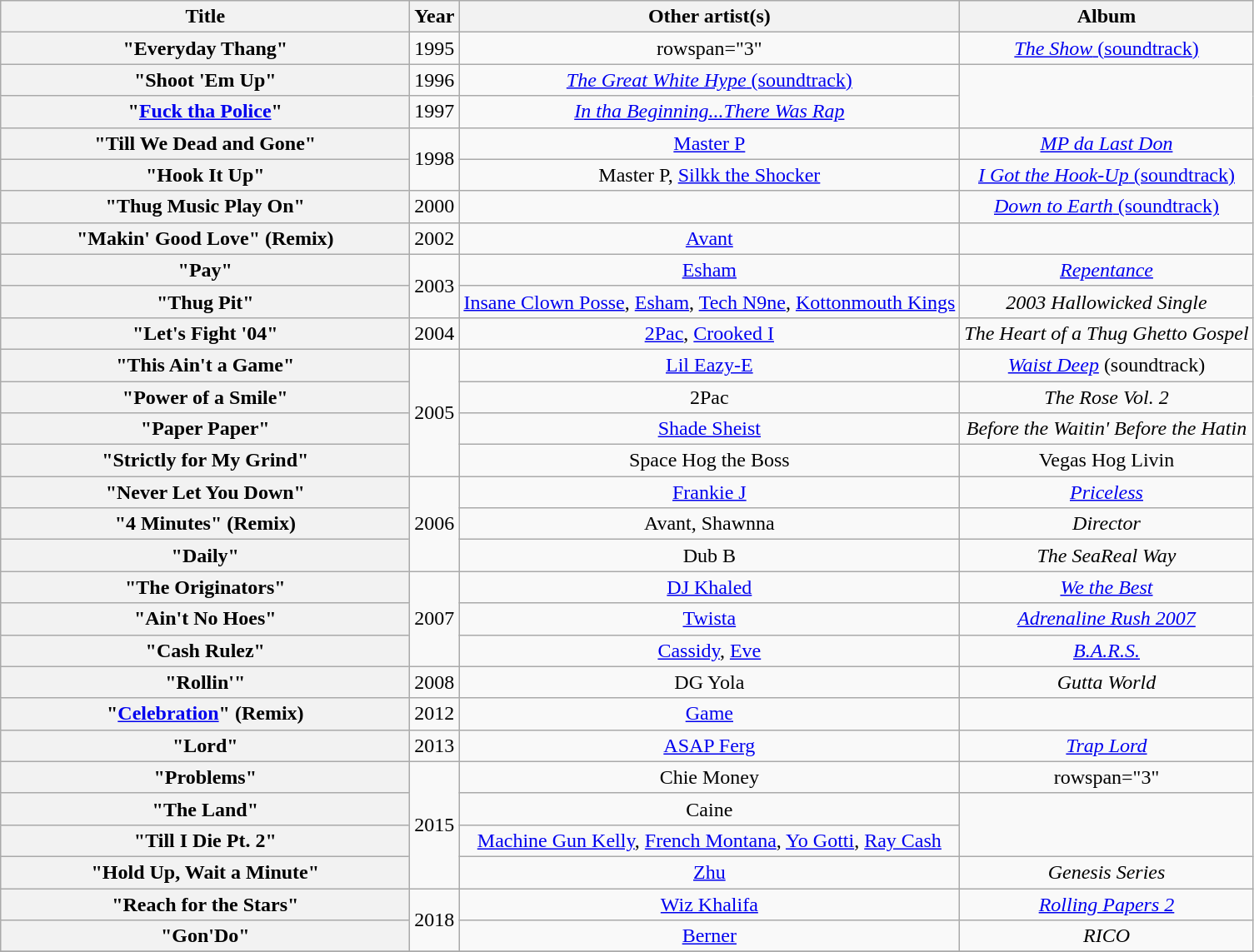<table class="wikitable plainrowheaders" style="text-align:center;">
<tr>
<th scope="col" style="width:20em;">Title</th>
<th scope="col">Year</th>
<th scope="col">Other artist(s)</th>
<th scope="col">Album</th>
</tr>
<tr>
<th scope="row">"Everyday Thang"</th>
<td>1995</td>
<td>rowspan="3" </td>
<td><a href='#'><em>The Show</em> (soundtrack)</a></td>
</tr>
<tr>
<th scope="row">"Shoot 'Em Up"</th>
<td>1996</td>
<td><a href='#'><em>The Great White Hype</em> (soundtrack)</a></td>
</tr>
<tr>
<th scope="row">"<a href='#'>Fuck tha Police</a>"</th>
<td>1997</td>
<td><em><a href='#'>In tha Beginning...There Was Rap</a></em></td>
</tr>
<tr>
<th scope="row">"Till We Dead and Gone"</th>
<td rowspan="2">1998</td>
<td><a href='#'>Master P</a></td>
<td><em><a href='#'>MP da Last Don</a></em></td>
</tr>
<tr>
<th scope="row">"Hook It Up"</th>
<td>Master P, <a href='#'>Silkk the Shocker</a></td>
<td><a href='#'><em>I Got the Hook-Up</em> (soundtrack)</a></td>
</tr>
<tr>
<th scope="row">"Thug Music Play On"</th>
<td>2000</td>
<td></td>
<td><a href='#'><em>Down to Earth</em> (soundtrack)</a></td>
</tr>
<tr>
<th scope="row">"Makin' Good Love" (Remix)</th>
<td>2002</td>
<td><a href='#'>Avant</a></td>
<td></td>
</tr>
<tr>
<th scope="row">"Pay"</th>
<td rowspan="2">2003</td>
<td><a href='#'>Esham</a></td>
<td><em><a href='#'>Repentance</a></em></td>
</tr>
<tr>
<th scope="row">"Thug Pit"</th>
<td><a href='#'>Insane Clown Posse</a>, <a href='#'>Esham</a>, <a href='#'>Tech N9ne</a>, <a href='#'>Kottonmouth Kings</a></td>
<td><em>2003 Hallowicked Single</em></td>
</tr>
<tr>
<th scope="row">"Let's Fight '04"</th>
<td>2004</td>
<td><a href='#'>2Pac</a>, <a href='#'>Crooked I</a></td>
<td><em>The Heart of a Thug Ghetto Gospel</em></td>
</tr>
<tr>
<th scope="row">"This Ain't a Game"</th>
<td rowspan="4">2005</td>
<td><a href='#'>Lil Eazy-E</a></td>
<td><em><a href='#'>Waist Deep</a></em> (soundtrack)</td>
</tr>
<tr>
<th scope="row">"Power of a Smile"</th>
<td>2Pac</td>
<td><em>The Rose Vol. 2</em></td>
</tr>
<tr>
<th scope="row">"Paper Paper"</th>
<td><a href='#'>Shade Sheist</a></td>
<td><em>Before the Waitin' Before the Hatin<strong></td>
</tr>
<tr>
<th scope="row">"Strictly for My Grind"</th>
<td>Space Hog the Boss</td>
<td></em>Vegas Hog Livin</strong></td>
</tr>
<tr>
<th scope="row">"Never Let You Down"</th>
<td rowspan="3">2006</td>
<td><a href='#'>Frankie J</a></td>
<td><em><a href='#'>Priceless</a></em></td>
</tr>
<tr>
<th scope="row">"4 Minutes" (Remix)</th>
<td>Avant, Shawnna</td>
<td><em>Director</em></td>
</tr>
<tr>
<th scope="row">"Daily"</th>
<td>Dub B</td>
<td><em>The SeaReal Way</em></td>
</tr>
<tr>
<th scope="row">"The Originators"</th>
<td rowspan="3">2007</td>
<td><a href='#'>DJ Khaled</a></td>
<td><em><a href='#'>We the Best</a></em></td>
</tr>
<tr>
<th scope="row">"Ain't No Hoes"</th>
<td><a href='#'>Twista</a></td>
<td><em><a href='#'>Adrenaline Rush 2007</a></em></td>
</tr>
<tr>
<th scope="row">"Cash Rulez"</th>
<td><a href='#'>Cassidy</a>, <a href='#'>Eve</a></td>
<td><em><a href='#'>B.A.R.S.</a></em></td>
</tr>
<tr>
<th scope="row">"Rollin'"</th>
<td>2008</td>
<td>DG Yola</td>
<td><em>Gutta World</em></td>
</tr>
<tr>
<th scope="row">"<a href='#'>Celebration</a>" (Remix)</th>
<td>2012</td>
<td><a href='#'>Game</a></td>
<td></td>
</tr>
<tr>
<th scope="row">"Lord"</th>
<td>2013</td>
<td><a href='#'>ASAP Ferg</a></td>
<td><em><a href='#'>Trap Lord</a></em></td>
</tr>
<tr>
<th scope="row">"Problems"</th>
<td rowspan="4">2015</td>
<td>Chie Money</td>
<td>rowspan="3" </td>
</tr>
<tr>
<th scope="row">"The Land"</th>
<td>Caine</td>
</tr>
<tr>
<th scope="row">"Till I Die Pt. 2"</th>
<td><a href='#'>Machine Gun Kelly</a>, <a href='#'>French Montana</a>, <a href='#'>Yo Gotti</a>, <a href='#'>Ray Cash</a></td>
</tr>
<tr>
<th scope="row">"Hold Up, Wait a Minute"</th>
<td><a href='#'>Zhu</a></td>
<td><em>Genesis Series</em></td>
</tr>
<tr>
<th scope="row">"Reach for the Stars"</th>
<td rowspan="2">2018</td>
<td><a href='#'>Wiz Khalifa</a></td>
<td><em><a href='#'>Rolling Papers 2</a></em></td>
</tr>
<tr>
<th scope="row">"Gon'Do"</th>
<td><a href='#'>Berner</a></td>
<td><em>RICO</em></td>
</tr>
<tr>
</tr>
</table>
